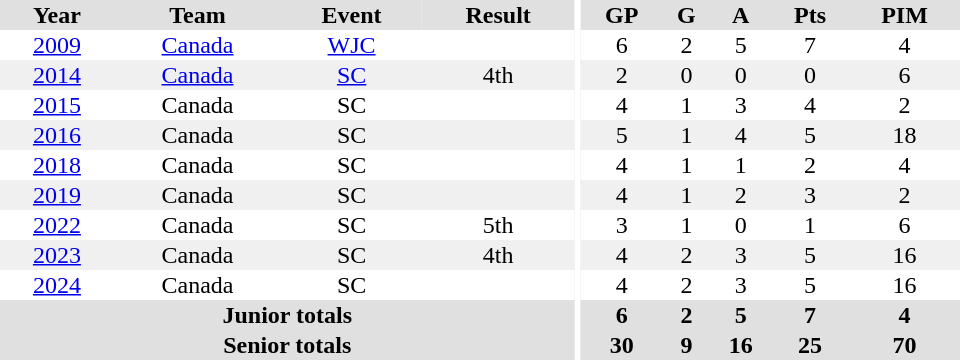<table border="0" cellpadding="1" cellspacing="0" ID="Table3" style="text-align:center; width:40em">
<tr ALIGN="center" bgcolor="#e0e0e0">
<th>Year</th>
<th>Team</th>
<th>Event</th>
<th>Result</th>
<th rowspan="99" bgcolor="#ffffff"></th>
<th>GP</th>
<th>G</th>
<th>A</th>
<th>Pts</th>
<th>PIM</th>
</tr>
<tr>
<td><a href='#'>2009</a></td>
<td><a href='#'>Canada</a></td>
<td><a href='#'>WJC</a></td>
<td></td>
<td>6</td>
<td>2</td>
<td>5</td>
<td>7</td>
<td>4</td>
</tr>
<tr bgcolor="#f0f0f0">
<td><a href='#'>2014</a></td>
<td><a href='#'>Canada</a></td>
<td><a href='#'>SC</a></td>
<td>4th</td>
<td>2</td>
<td>0</td>
<td>0</td>
<td>0</td>
<td>6</td>
</tr>
<tr>
<td><a href='#'>2015</a></td>
<td>Canada</td>
<td>SC</td>
<td></td>
<td>4</td>
<td>1</td>
<td>3</td>
<td>4</td>
<td>2</td>
</tr>
<tr bgcolor="#f0f0f0">
<td><a href='#'>2016</a></td>
<td>Canada</td>
<td>SC</td>
<td></td>
<td>5</td>
<td>1</td>
<td>4</td>
<td>5</td>
<td>18</td>
</tr>
<tr>
<td><a href='#'>2018</a></td>
<td>Canada</td>
<td>SC</td>
<td></td>
<td>4</td>
<td>1</td>
<td>1</td>
<td>2</td>
<td>4</td>
</tr>
<tr bgcolor="#f0f0f0">
<td><a href='#'>2019</a></td>
<td>Canada</td>
<td>SC</td>
<td></td>
<td>4</td>
<td>1</td>
<td>2</td>
<td>3</td>
<td>2</td>
</tr>
<tr>
<td><a href='#'>2022</a></td>
<td>Canada</td>
<td>SC</td>
<td>5th</td>
<td>3</td>
<td>1</td>
<td>0</td>
<td>1</td>
<td>6</td>
</tr>
<tr bgcolor="#f0f0f0">
<td><a href='#'>2023</a></td>
<td>Canada</td>
<td>SC</td>
<td>4th</td>
<td>4</td>
<td>2</td>
<td>3</td>
<td>5</td>
<td>16</td>
</tr>
<tr>
<td><a href='#'>2024</a></td>
<td>Canada</td>
<td>SC</td>
<td></td>
<td>4</td>
<td>2</td>
<td>3</td>
<td>5</td>
<td>16</td>
</tr>
<tr ALIGN="center" bgcolor="#e0e0e0">
<th colspan=4>Junior totals</th>
<th>6</th>
<th>2</th>
<th>5</th>
<th>7</th>
<th>4</th>
</tr>
<tr ALIGN="center" bgcolor="#e0e0e0">
<th colspan=4>Senior totals</th>
<th>30</th>
<th>9</th>
<th>16</th>
<th>25</th>
<th>70</th>
</tr>
</table>
